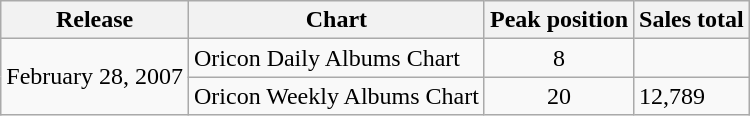<table class="wikitable">
<tr>
<th>Release</th>
<th>Chart</th>
<th>Peak position</th>
<th>Sales total</th>
</tr>
<tr>
<td rowspan="2">February 28, 2007</td>
<td>Oricon Daily Albums Chart</td>
<td align="center">8</td>
<td></td>
</tr>
<tr>
<td>Oricon Weekly Albums Chart</td>
<td align="center">20</td>
<td>12,789</td>
</tr>
</table>
